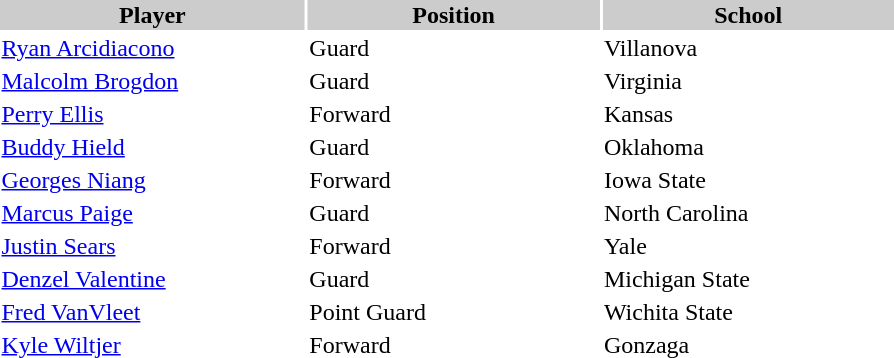<table style="width:600px" "border:'1' 'solid' 'gray' ">
<tr>
<th style="background:#CCCCCC;width:23%">Player</th>
<th style="background:#CCCCCC;width:22%">Position</th>
<th style="background:#CCCCCC;width:22%">School</th>
</tr>
<tr>
<td><a href='#'>Ryan Arcidiacono</a></td>
<td>Guard</td>
<td>Villanova</td>
</tr>
<tr>
<td><a href='#'>Malcolm Brogdon</a></td>
<td>Guard</td>
<td>Virginia</td>
</tr>
<tr>
<td><a href='#'>Perry Ellis</a></td>
<td>Forward</td>
<td>Kansas</td>
</tr>
<tr>
<td><a href='#'>Buddy Hield</a></td>
<td>Guard</td>
<td>Oklahoma</td>
</tr>
<tr>
<td><a href='#'>Georges Niang</a></td>
<td>Forward</td>
<td>Iowa State</td>
</tr>
<tr>
<td><a href='#'>Marcus Paige</a></td>
<td>Guard</td>
<td>North Carolina</td>
</tr>
<tr>
<td><a href='#'>Justin Sears</a></td>
<td>Forward</td>
<td>Yale</td>
</tr>
<tr>
<td><a href='#'>Denzel Valentine</a></td>
<td>Guard</td>
<td>Michigan State</td>
</tr>
<tr>
<td><a href='#'>Fred VanVleet</a></td>
<td>Point Guard</td>
<td>Wichita State</td>
</tr>
<tr>
<td><a href='#'>Kyle Wiltjer</a></td>
<td>Forward</td>
<td>Gonzaga</td>
</tr>
</table>
